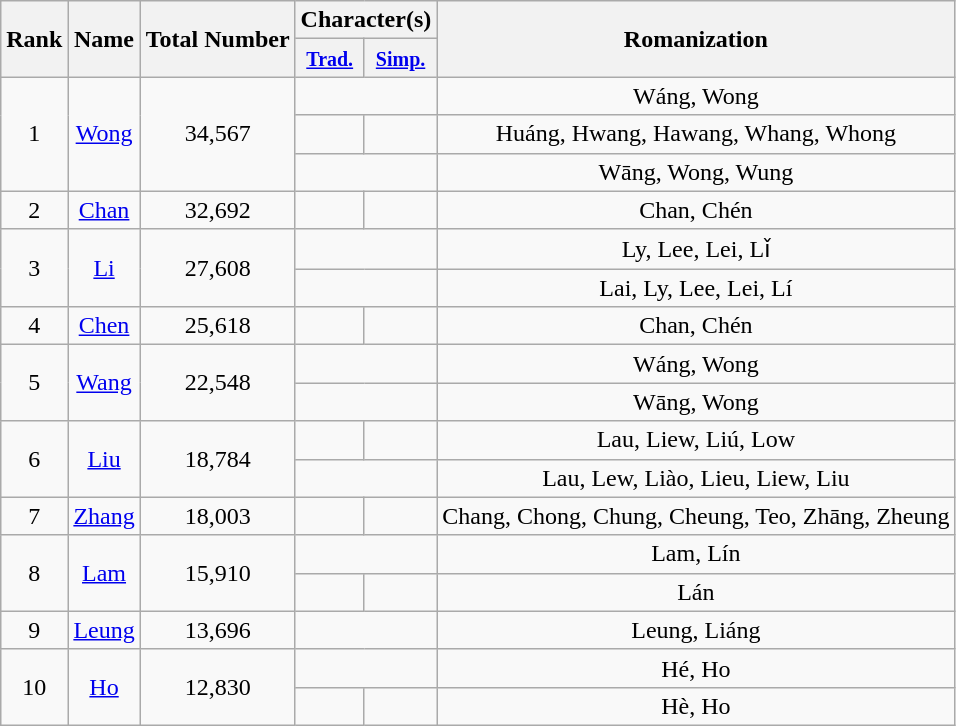<table class="wikitable" style="text-align: center;" border="10" cellspacing="10" cellpadding="10">
<tr>
<th rowspan="2">Rank</th>
<th rowspan="2">Name</th>
<th rowspan="2">Total Number</th>
<th colspan="2">Character(s)</th>
<th rowspan="2">Romanization</th>
</tr>
<tr>
<th><small><a href='#'>Trad.</a></small></th>
<th><small><a href='#'>Simp.</a></small></th>
</tr>
<tr>
<td rowspan="3">1</td>
<td rowspan="3"><a href='#'>Wong</a></td>
<td rowspan="3">34,567</td>
<td colspan="2"></td>
<td>Wáng, Wong</td>
</tr>
<tr>
<td></td>
<td></td>
<td>Huáng, Hwang, Hawang, Whang, Whong</td>
</tr>
<tr>
<td colspan="2"></td>
<td>Wāng, Wong, Wung</td>
</tr>
<tr>
<td>2</td>
<td><a href='#'>Chan</a></td>
<td>32,692</td>
<td></td>
<td></td>
<td>Chan, Chén</td>
</tr>
<tr>
<td rowspan="2">3</td>
<td rowspan="2"><a href='#'>Li</a></td>
<td rowspan="2">27,608</td>
<td colspan="2"></td>
<td>Ly, Lee, Lei, Lǐ</td>
</tr>
<tr>
<td colspan="2"></td>
<td>Lai, Ly, Lee, Lei, Lí</td>
</tr>
<tr>
<td>4</td>
<td><a href='#'>Chen</a></td>
<td>25,618</td>
<td></td>
<td></td>
<td>Chan, Chén</td>
</tr>
<tr>
<td rowspan="2">5</td>
<td rowspan="2"><a href='#'>Wang</a></td>
<td rowspan="2">22,548</td>
<td colspan="2"></td>
<td>Wáng, Wong</td>
</tr>
<tr>
<td colspan="2"></td>
<td>Wāng, Wong</td>
</tr>
<tr>
<td rowspan="2">6</td>
<td rowspan="2"><a href='#'>Liu</a></td>
<td rowspan="2">18,784</td>
<td></td>
<td></td>
<td>Lau, Liew, Liú, Low</td>
</tr>
<tr>
<td colspan="2"></td>
<td>Lau, Lew, Liào, Lieu, Liew, Liu</td>
</tr>
<tr>
<td>7</td>
<td><a href='#'>Zhang</a></td>
<td>18,003</td>
<td></td>
<td></td>
<td>Chang, Chong, Chung, Cheung, Teo, Zhāng, Zheung</td>
</tr>
<tr>
<td rowspan="2">8</td>
<td rowspan="2"><a href='#'>Lam</a></td>
<td rowspan="2">15,910</td>
<td colspan="2"></td>
<td>Lam, Lín</td>
</tr>
<tr>
<td></td>
<td></td>
<td>Lán</td>
</tr>
<tr>
<td>9</td>
<td><a href='#'>Leung</a></td>
<td>13,696</td>
<td colspan="2"></td>
<td>Leung, Liáng</td>
</tr>
<tr>
<td rowspan="2">10</td>
<td rowspan="2"><a href='#'>Ho</a></td>
<td rowspan="2">12,830</td>
<td colspan="2"></td>
<td>Hé, Ho</td>
</tr>
<tr>
<td></td>
<td></td>
<td>Hè, Ho</td>
</tr>
</table>
